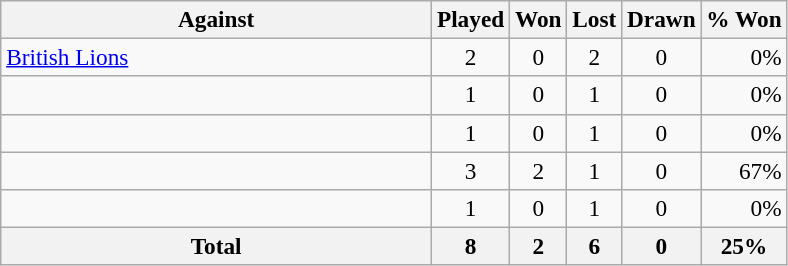<table class="sortable wikitable" style="font-size:97%; text-align:center;">
<tr>
<th width=280>Against</th>
<th>Played</th>
<th>Won</th>
<th>Lost</th>
<th>Drawn</th>
<th>% Won</th>
</tr>
<tr>
<td align="left"> <a href='#'>British Lions</a></td>
<td>2</td>
<td>0</td>
<td>2</td>
<td>0</td>
<td align="right">0%</td>
</tr>
<tr>
<td align="left"></td>
<td>1</td>
<td>0</td>
<td>1</td>
<td>0</td>
<td align="right">0%</td>
</tr>
<tr>
<td align="left"></td>
<td>1</td>
<td>0</td>
<td>1</td>
<td>0</td>
<td align="right">0%</td>
</tr>
<tr>
<td align="left"></td>
<td>3</td>
<td>2</td>
<td>1</td>
<td>0</td>
<td align="right">67%</td>
</tr>
<tr>
<td align="left"></td>
<td>1</td>
<td>0</td>
<td>1</td>
<td>0</td>
<td align="right">0%</td>
</tr>
<tr class="sortbottom">
<th>Total</th>
<th>8</th>
<th>2</th>
<th>6</th>
<th>0</th>
<th>25%</th>
</tr>
</table>
